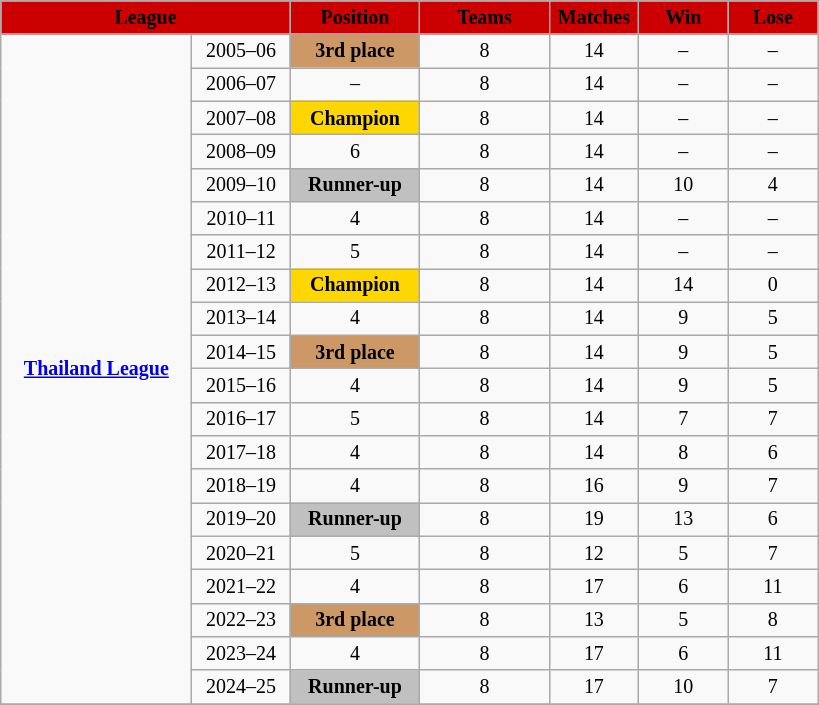<table class="wikitable" style= "text-align:center; font-size:10pt;">
<tr style= "background: #CC0000; font-weight:bold;">
<td colspan="2" style="width:14em;"><span>League</span></td>
<td style="width:6em;"><span>Position</span></td>
<td style="width:6em;"><span>Teams</span></td>
<td style="width:4em;"><span>Matches</span></td>
<td style="width:4em;"><span>Win</span></td>
<td style="width:4em;"><span>Lose</span></td>
</tr>
<tr>
<td rowspan="20" align="center"><strong><a href='#'>Thailand League</a></strong></td>
<td>2005–06</td>
<td bgcolor=#c96><strong>3rd place</strong></td>
<td align="center">8</td>
<td align="center">14</td>
<td align="center">–</td>
<td align="center">–</td>
</tr>
<tr>
<td>2006–07</td>
<td>–</td>
<td align="center">8</td>
<td align="center">14</td>
<td align="center">–</td>
<td align="center">–</td>
</tr>
<tr>
<td>2007–08</td>
<td bgcolor="gold"><strong>Champion</strong></td>
<td align="center">8</td>
<td align="center">14</td>
<td align="center">–</td>
<td align="center">–</td>
</tr>
<tr>
<td>2008–09</td>
<td>6</td>
<td align="center">8</td>
<td align="center">14</td>
<td align="center">–</td>
<td align="center">–</td>
</tr>
<tr>
<td>2009–10</td>
<td bgcolor="silver"><strong>Runner-up</strong></td>
<td align="center">8</td>
<td align="center">14</td>
<td align="center">10</td>
<td align="center">4</td>
</tr>
<tr>
<td>2010–11</td>
<td>4</td>
<td align="center">8</td>
<td align="center">14</td>
<td align="center">–</td>
<td align="center">–</td>
</tr>
<tr>
<td>2011–12</td>
<td>5</td>
<td align="center">8</td>
<td align="center">14</td>
<td align="center">–</td>
<td align="center">–</td>
</tr>
<tr>
<td>2012–13</td>
<td align="center;" bgcolor="gold"><strong>Champion</strong></td>
<td align="center">8</td>
<td align="center">14</td>
<td align="center">14</td>
<td align="center">0</td>
</tr>
<tr>
<td>2013–14</td>
<td>4</td>
<td align="center">8</td>
<td align="center">14</td>
<td align="center">9</td>
<td align="center">5</td>
</tr>
<tr>
<td>2014–15</td>
<td bgcolor=#c96><strong>3rd place</strong></td>
<td align="center">8</td>
<td align="center">14</td>
<td align="center">9</td>
<td align="center">5</td>
</tr>
<tr>
<td>2015–16</td>
<td>4</td>
<td align="center">8</td>
<td align="center">14</td>
<td align="center">9</td>
<td align="center">5</td>
</tr>
<tr>
<td>2016–17</td>
<td>5</td>
<td align="center">8</td>
<td align="center">14</td>
<td align="center">7</td>
<td align="center">7</td>
</tr>
<tr>
<td>2017–18</td>
<td>4</td>
<td align="center">8</td>
<td align="center">14</td>
<td align="center">8</td>
<td align="center">6</td>
</tr>
<tr>
<td>2018–19</td>
<td>4</td>
<td align="center">8</td>
<td align="center">16</td>
<td align="center">9</td>
<td align="center">7</td>
</tr>
<tr>
<td>2019–20</td>
<td bgcolor="silver"><strong>Runner-up</strong></td>
<td align="center">8</td>
<td align="center">19</td>
<td align="center">13</td>
<td align="center">6</td>
</tr>
<tr>
<td>2020–21</td>
<td>5</td>
<td align="center">8</td>
<td align="center">12</td>
<td align="center">5</td>
<td align="center">7</td>
</tr>
<tr>
<td>2021–22</td>
<td>4</td>
<td align="center">8</td>
<td align="center">17</td>
<td align="center">6</td>
<td align="center">11</td>
</tr>
<tr>
<td>2022–23</td>
<td bgcolor=#c96><strong>3rd place</strong></td>
<td align="center">8</td>
<td align="center">13</td>
<td align="center">5</td>
<td align="center">8</td>
</tr>
<tr>
<td>2023–24</td>
<td>4</td>
<td align="center">8</td>
<td align="center">17</td>
<td align="center">6</td>
<td align="center">11</td>
</tr>
<tr>
<td>2024–25</td>
<td bgcolor="silver"><strong>Runner-up</strong></td>
<td align="center">8</td>
<td align="center">17</td>
<td align="center">10</td>
<td align="center">7</td>
</tr>
<tr>
</tr>
</table>
